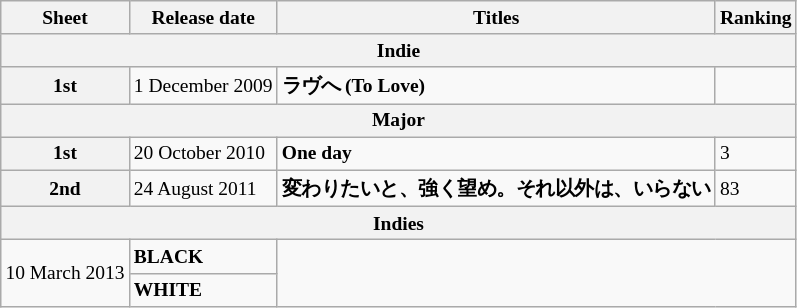<table class="wikitable" style="font-size: small; margin-bottom: 10px;">
<tr>
<th>Sheet</th>
<th>Release date</th>
<th>Titles</th>
<th>Ranking</th>
</tr>
<tr>
<th colspan="4">Indie</th>
</tr>
<tr>
<th>1st</th>
<td>1 December 2009</td>
<td><strong>ラヴへ (To Love)</strong></td>
</tr>
<tr>
<th colspan="4">Major</th>
</tr>
<tr>
<th>1st</th>
<td>20 October 2010</td>
<td><strong>One day</strong></td>
<td>3</td>
</tr>
<tr>
<th>2nd</th>
<td>24 August 2011</td>
<td><strong>変わりたいと、強く望め。それ以外は、いらない</strong></td>
<td>83</td>
</tr>
<tr>
<th colspan="4">Indies</th>
</tr>
<tr>
<td rowspan="2">10 March 2013</td>
<td><strong>BLACK</strong></td>
</tr>
<tr>
<td><strong>WHITE</strong></td>
</tr>
</table>
